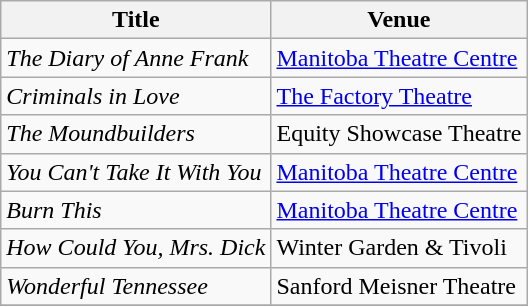<table class="wikitable sortable">
<tr>
<th>Title</th>
<th>Venue</th>
</tr>
<tr>
<td data-sort-value="Diary of Anne Frank, The"><em>The Diary of Anne Frank</em></td>
<td><a href='#'>Manitoba Theatre Centre</a></td>
</tr>
<tr>
<td><em>Criminals in Love</em></td>
<td><a href='#'>The Factory Theatre</a></td>
</tr>
<tr>
<td data-sort-value="Moundbuilders, The"><em>The Moundbuilders</em></td>
<td>Equity Showcase Theatre</td>
</tr>
<tr>
<td><em>You Can't Take It With You</em></td>
<td><a href='#'>Manitoba Theatre Centre</a></td>
</tr>
<tr>
<td><em>Burn This</em></td>
<td><a href='#'>Manitoba Theatre Centre</a></td>
</tr>
<tr>
<td><em>How Could You, Mrs. Dick</em></td>
<td>Winter Garden & Tivoli</td>
</tr>
<tr>
<td><em>Wonderful Tennessee</em></td>
<td>Sanford Meisner Theatre</td>
</tr>
<tr>
</tr>
</table>
